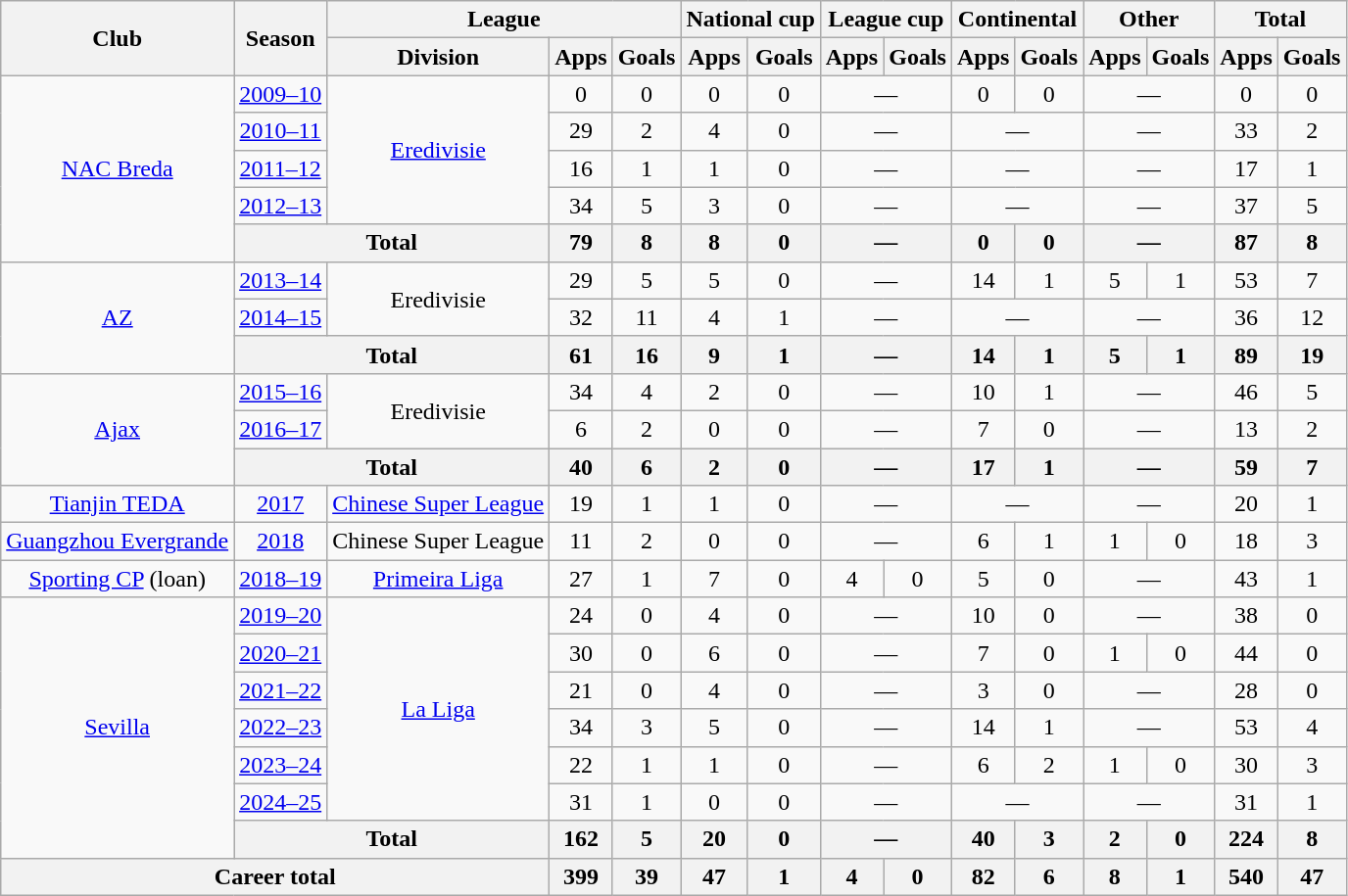<table class="wikitable" style="text-align:center">
<tr>
<th rowspan="2">Club</th>
<th rowspan="2">Season</th>
<th colspan="3">League</th>
<th colspan="2">National cup</th>
<th colspan="2">League cup</th>
<th colspan="2">Continental</th>
<th colspan="2">Other</th>
<th colspan="2">Total</th>
</tr>
<tr>
<th>Division</th>
<th>Apps</th>
<th>Goals</th>
<th>Apps</th>
<th>Goals</th>
<th>Apps</th>
<th>Goals</th>
<th>Apps</th>
<th>Goals</th>
<th>Apps</th>
<th>Goals</th>
<th>Apps</th>
<th>Goals</th>
</tr>
<tr>
<td rowspan="5"><a href='#'>NAC Breda</a></td>
<td><a href='#'>2009–10</a></td>
<td rowspan="4"><a href='#'>Eredivisie</a></td>
<td>0</td>
<td>0</td>
<td>0</td>
<td>0</td>
<td colspan="2">—</td>
<td>0</td>
<td>0</td>
<td colspan="2">—</td>
<td>0</td>
<td>0</td>
</tr>
<tr>
<td><a href='#'>2010–11</a></td>
<td>29</td>
<td>2</td>
<td>4</td>
<td>0</td>
<td colspan="2">—</td>
<td colspan="2">—</td>
<td colspan="2">—</td>
<td>33</td>
<td>2</td>
</tr>
<tr>
<td><a href='#'>2011–12</a></td>
<td>16</td>
<td>1</td>
<td>1</td>
<td>0</td>
<td colspan="2">—</td>
<td colspan="2">—</td>
<td colspan="2">—</td>
<td>17</td>
<td>1</td>
</tr>
<tr>
<td><a href='#'>2012–13</a></td>
<td>34</td>
<td>5</td>
<td>3</td>
<td>0</td>
<td colspan="2">—</td>
<td colspan="2">—</td>
<td colspan="2">—</td>
<td>37</td>
<td>5</td>
</tr>
<tr>
<th colspan="2">Total</th>
<th>79</th>
<th>8</th>
<th>8</th>
<th>0</th>
<th colspan="2">—</th>
<th>0</th>
<th>0</th>
<th colspan="2">—</th>
<th>87</th>
<th>8</th>
</tr>
<tr>
<td rowspan="3"><a href='#'>AZ</a></td>
<td><a href='#'>2013–14</a></td>
<td rowspan="2">Eredivisie</td>
<td>29</td>
<td>5</td>
<td>5</td>
<td>0</td>
<td colspan="2">—</td>
<td>14</td>
<td>1</td>
<td>5</td>
<td>1</td>
<td>53</td>
<td>7</td>
</tr>
<tr>
<td><a href='#'>2014–15</a></td>
<td>32</td>
<td>11</td>
<td>4</td>
<td>1</td>
<td colspan="2">—</td>
<td colspan="2">—</td>
<td colspan="2">—</td>
<td>36</td>
<td>12</td>
</tr>
<tr>
<th colspan="2">Total</th>
<th>61</th>
<th>16</th>
<th>9</th>
<th>1</th>
<th colspan="2">—</th>
<th>14</th>
<th>1</th>
<th>5</th>
<th>1</th>
<th>89</th>
<th>19</th>
</tr>
<tr>
<td rowspan="3"><a href='#'>Ajax</a></td>
<td><a href='#'>2015–16</a></td>
<td rowspan="2">Eredivisie</td>
<td>34</td>
<td>4</td>
<td>2</td>
<td>0</td>
<td colspan="2">—</td>
<td>10</td>
<td>1</td>
<td colspan="2">—</td>
<td>46</td>
<td>5</td>
</tr>
<tr>
<td><a href='#'>2016–17</a></td>
<td>6</td>
<td>2</td>
<td>0</td>
<td>0</td>
<td colspan="2">—</td>
<td>7</td>
<td>0</td>
<td colspan="2">—</td>
<td>13</td>
<td>2</td>
</tr>
<tr>
<th colspan="2">Total</th>
<th>40</th>
<th>6</th>
<th>2</th>
<th>0</th>
<th colspan="2">—</th>
<th>17</th>
<th>1</th>
<th colspan="2">—</th>
<th>59</th>
<th>7</th>
</tr>
<tr>
<td><a href='#'>Tianjin TEDA</a></td>
<td><a href='#'>2017</a></td>
<td><a href='#'>Chinese Super League</a></td>
<td>19</td>
<td>1</td>
<td>1</td>
<td>0</td>
<td colspan="2">—</td>
<td colspan="2">—</td>
<td colspan="2">—</td>
<td>20</td>
<td>1</td>
</tr>
<tr>
<td><a href='#'>Guangzhou Evergrande</a></td>
<td><a href='#'>2018</a></td>
<td>Chinese Super League</td>
<td>11</td>
<td>2</td>
<td>0</td>
<td>0</td>
<td colspan="2">—</td>
<td>6</td>
<td>1</td>
<td>1</td>
<td>0</td>
<td>18</td>
<td>3</td>
</tr>
<tr>
<td><a href='#'>Sporting CP</a> (loan)</td>
<td><a href='#'>2018–19</a></td>
<td><a href='#'>Primeira Liga</a></td>
<td>27</td>
<td>1</td>
<td>7</td>
<td>0</td>
<td>4</td>
<td>0</td>
<td>5</td>
<td>0</td>
<td colspan="2">—</td>
<td>43</td>
<td>1</td>
</tr>
<tr>
<td rowspan="7"><a href='#'>Sevilla</a></td>
<td><a href='#'>2019–20</a></td>
<td rowspan="6"><a href='#'>La Liga</a></td>
<td>24</td>
<td>0</td>
<td>4</td>
<td>0</td>
<td colspan="2">—</td>
<td>10</td>
<td>0</td>
<td colspan="2">—</td>
<td>38</td>
<td>0</td>
</tr>
<tr>
<td><a href='#'>2020–21</a></td>
<td>30</td>
<td>0</td>
<td>6</td>
<td>0</td>
<td colspan="2">—</td>
<td>7</td>
<td>0</td>
<td>1</td>
<td>0</td>
<td>44</td>
<td>0</td>
</tr>
<tr>
<td><a href='#'>2021–22</a></td>
<td>21</td>
<td>0</td>
<td>4</td>
<td>0</td>
<td colspan="2">—</td>
<td>3</td>
<td>0</td>
<td colspan="2">—</td>
<td>28</td>
<td>0</td>
</tr>
<tr>
<td><a href='#'>2022–23</a></td>
<td>34</td>
<td>3</td>
<td>5</td>
<td>0</td>
<td colspan="2">—</td>
<td>14</td>
<td>1</td>
<td colspan="2">—</td>
<td>53</td>
<td>4</td>
</tr>
<tr>
<td><a href='#'>2023–24</a></td>
<td>22</td>
<td>1</td>
<td>1</td>
<td>0</td>
<td colspan="2">—</td>
<td>6</td>
<td>2</td>
<td>1</td>
<td>0</td>
<td>30</td>
<td>3</td>
</tr>
<tr>
<td><a href='#'>2024–25</a></td>
<td>31</td>
<td>1</td>
<td>0</td>
<td>0</td>
<td colspan="2">—</td>
<td colspan="2">—</td>
<td colspan="2">—</td>
<td>31</td>
<td>1</td>
</tr>
<tr>
<th colspan="2">Total</th>
<th>162</th>
<th>5</th>
<th>20</th>
<th>0</th>
<th colspan="2">—</th>
<th>40</th>
<th>3</th>
<th>2</th>
<th>0</th>
<th>224</th>
<th>8</th>
</tr>
<tr>
<th colspan="3">Career total</th>
<th>399</th>
<th>39</th>
<th>47</th>
<th>1</th>
<th>4</th>
<th>0</th>
<th>82</th>
<th>6</th>
<th>8</th>
<th>1</th>
<th>540</th>
<th>47</th>
</tr>
</table>
